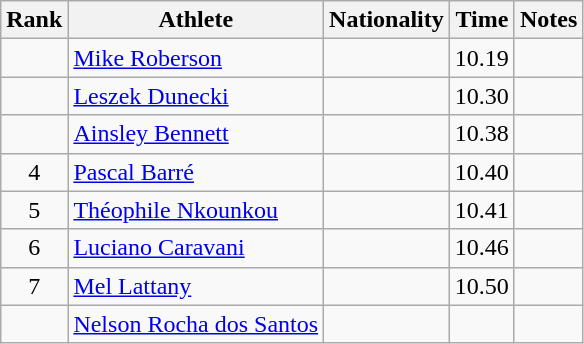<table class="wikitable sortable" style="text-align:center">
<tr>
<th>Rank</th>
<th>Athlete</th>
<th>Nationality</th>
<th>Time</th>
<th>Notes</th>
</tr>
<tr>
<td></td>
<td align=left><a href='#'>Mike Roberson</a></td>
<td align=left></td>
<td>10.19</td>
<td></td>
</tr>
<tr>
<td></td>
<td align=left><a href='#'>Leszek Dunecki</a></td>
<td align=left></td>
<td>10.30</td>
<td></td>
</tr>
<tr>
<td></td>
<td align=left><a href='#'>Ainsley Bennett</a></td>
<td align=left></td>
<td>10.38</td>
<td></td>
</tr>
<tr>
<td>4</td>
<td align=left><a href='#'>Pascal Barré</a></td>
<td align=left></td>
<td>10.40</td>
<td></td>
</tr>
<tr>
<td>5</td>
<td align=left><a href='#'>Théophile Nkounkou</a></td>
<td align=left></td>
<td>10.41</td>
<td></td>
</tr>
<tr>
<td>6</td>
<td align=left><a href='#'>Luciano Caravani</a></td>
<td align=left></td>
<td>10.46</td>
<td></td>
</tr>
<tr>
<td>7</td>
<td align=left><a href='#'>Mel Lattany</a></td>
<td align=left></td>
<td>10.50</td>
<td></td>
</tr>
<tr>
<td></td>
<td align=left><a href='#'>Nelson Rocha dos Santos</a></td>
<td align=left></td>
<td></td>
<td></td>
</tr>
</table>
